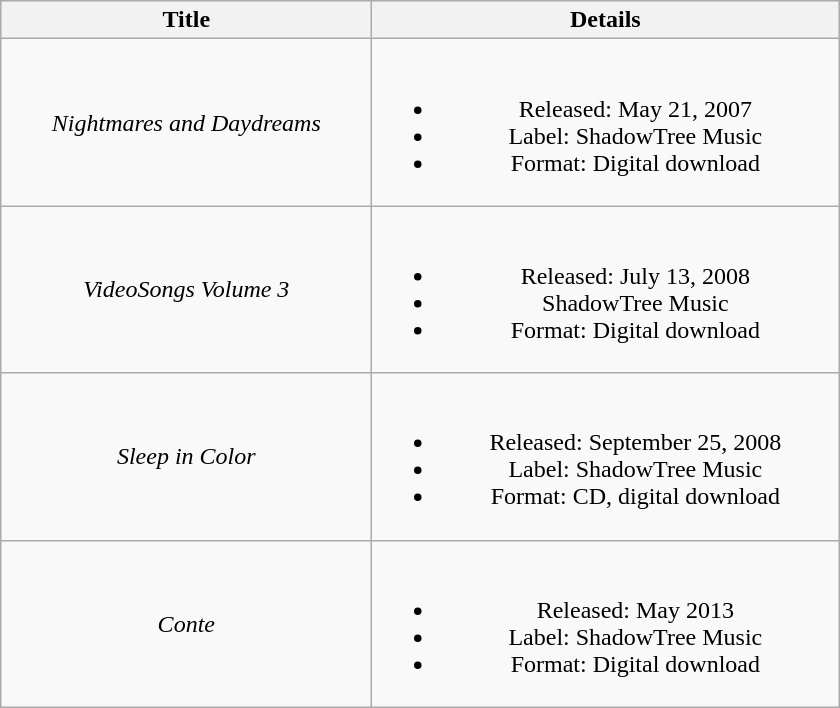<table class="wikitable plainrowheaders" style="text-align:center">
<tr>
<th scope="col" style="width:15em;">Title</th>
<th scope="col" style="width:19em;">Details</th>
</tr>
<tr>
<td><em>Nightmares and Daydreams</em></td>
<td><br><ul><li>Released: May 21, 2007</li><li>Label: ShadowTree Music</li><li>Format: Digital download</li></ul></td>
</tr>
<tr>
<td><em>VideoSongs Volume 3</em></td>
<td><br><ul><li>Released: July 13, 2008</li><li>ShadowTree Music</li><li>Format: Digital download</li></ul></td>
</tr>
<tr>
<td><em>Sleep in Color</em></td>
<td><br><ul><li>Released: September 25, 2008</li><li>Label: ShadowTree Music</li><li>Format: CD, digital download</li></ul></td>
</tr>
<tr>
<td><em>Conte</em></td>
<td><br><ul><li>Released: May 2013</li><li>Label: ShadowTree Music</li><li>Format: Digital download</li></ul></td>
</tr>
</table>
